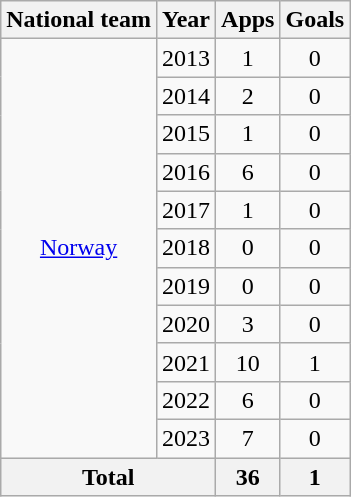<table class="wikitable" style="text-align:center">
<tr>
<th>National team</th>
<th>Year</th>
<th>Apps</th>
<th>Goals</th>
</tr>
<tr>
<td rowspan="11"><a href='#'>Norway</a></td>
<td>2013</td>
<td>1</td>
<td>0</td>
</tr>
<tr>
<td>2014</td>
<td>2</td>
<td>0</td>
</tr>
<tr>
<td>2015</td>
<td>1</td>
<td>0</td>
</tr>
<tr>
<td>2016</td>
<td>6</td>
<td>0</td>
</tr>
<tr>
<td>2017</td>
<td>1</td>
<td>0</td>
</tr>
<tr>
<td>2018</td>
<td>0</td>
<td>0</td>
</tr>
<tr>
<td>2019</td>
<td>0</td>
<td>0</td>
</tr>
<tr>
<td>2020</td>
<td>3</td>
<td>0</td>
</tr>
<tr>
<td>2021</td>
<td>10</td>
<td>1</td>
</tr>
<tr>
<td>2022</td>
<td>6</td>
<td>0</td>
</tr>
<tr>
<td>2023</td>
<td>7</td>
<td>0</td>
</tr>
<tr>
<th colspan="2">Total</th>
<th>36</th>
<th>1</th>
</tr>
</table>
